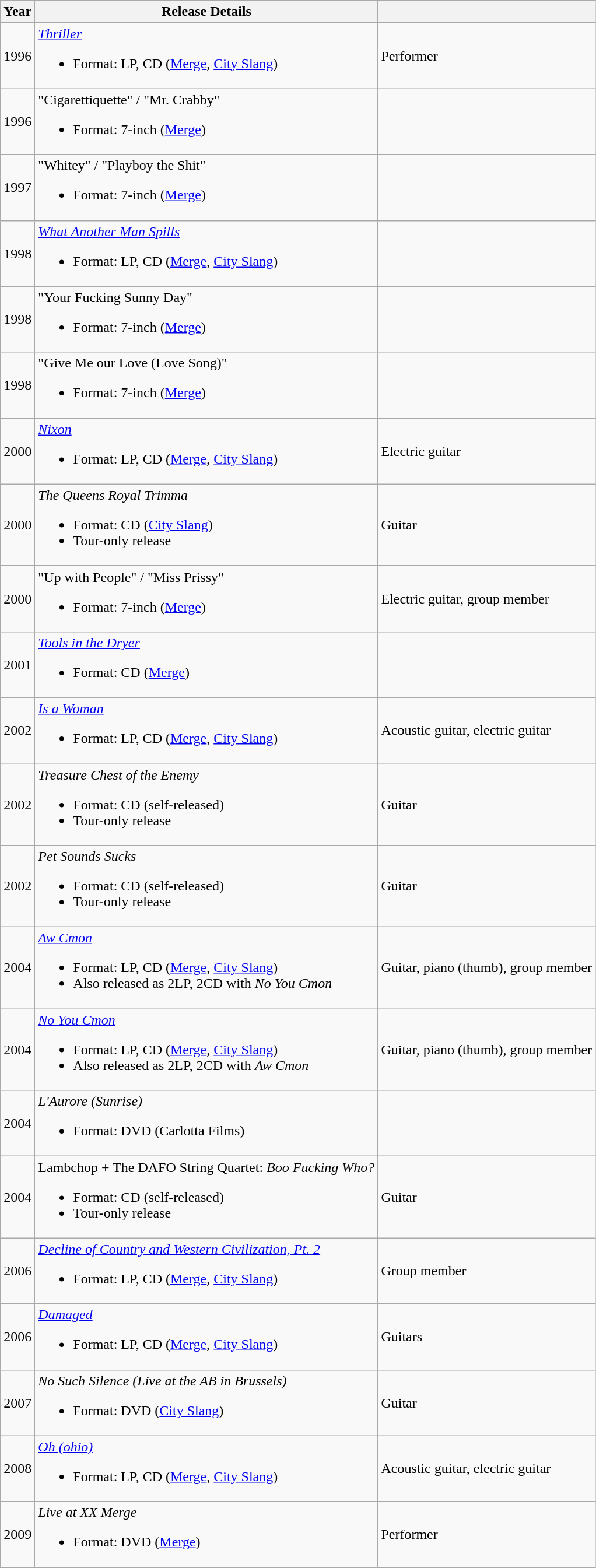<table class="wikitable">
<tr>
<th>Year</th>
<th>Release Details</th>
<th></th>
</tr>
<tr>
<td>1996</td>
<td><em><a href='#'>Thriller</a></em><br><ul><li>Format: LP, CD (<a href='#'>Merge</a>, <a href='#'>City Slang</a>)</li></ul></td>
<td>Performer</td>
</tr>
<tr>
<td>1996</td>
<td>"Cigarettiquette" / "Mr. Crabby"<br><ul><li>Format: 7-inch (<a href='#'>Merge</a>)</li></ul></td>
<td></td>
</tr>
<tr>
<td>1997</td>
<td>"Whitey" / "Playboy the Shit"<br><ul><li>Format: 7-inch (<a href='#'>Merge</a>)</li></ul></td>
<td></td>
</tr>
<tr>
<td>1998</td>
<td><em><a href='#'>What Another Man Spills</a></em><br><ul><li>Format: LP, CD (<a href='#'>Merge</a>, <a href='#'>City Slang</a>)</li></ul></td>
<td></td>
</tr>
<tr>
<td>1998</td>
<td>"Your Fucking Sunny Day"<br><ul><li>Format: 7-inch (<a href='#'>Merge</a>)</li></ul></td>
<td></td>
</tr>
<tr>
<td>1998</td>
<td>"Give Me our Love (Love Song)"<br><ul><li>Format: 7-inch (<a href='#'>Merge</a>)</li></ul></td>
<td></td>
</tr>
<tr>
<td>2000</td>
<td><em><a href='#'>Nixon</a></em><br><ul><li>Format: LP, CD (<a href='#'>Merge</a>, <a href='#'>City Slang</a>)</li></ul></td>
<td>Electric guitar</td>
</tr>
<tr>
<td>2000</td>
<td><em>The Queens Royal Trimma</em><br><ul><li>Format: CD (<a href='#'>City Slang</a>)</li><li>Tour-only release</li></ul></td>
<td>Guitar</td>
</tr>
<tr>
<td>2000</td>
<td>"Up with People" / "Miss Prissy"<br><ul><li>Format: 7-inch (<a href='#'>Merge</a>)</li></ul></td>
<td>Electric guitar, group member</td>
</tr>
<tr>
<td>2001</td>
<td><em><a href='#'>Tools in the Dryer</a></em><br><ul><li>Format: CD (<a href='#'>Merge</a>)</li></ul></td>
<td></td>
</tr>
<tr>
<td>2002</td>
<td><em><a href='#'>Is a Woman</a></em><br><ul><li>Format: LP, CD (<a href='#'>Merge</a>, <a href='#'>City Slang</a>)</li></ul></td>
<td>Acoustic guitar, electric guitar</td>
</tr>
<tr>
<td>2002</td>
<td><em>Treasure Chest of the Enemy</em><br><ul><li>Format: CD (self-released)</li><li>Tour-only release</li></ul></td>
<td>Guitar</td>
</tr>
<tr>
<td>2002</td>
<td><em>Pet Sounds Sucks</em><br><ul><li>Format: CD (self-released)</li><li>Tour-only release</li></ul></td>
<td>Guitar</td>
</tr>
<tr>
<td>2004</td>
<td><em><a href='#'>Aw Cmon</a></em><br><ul><li>Format: LP, CD (<a href='#'>Merge</a>, <a href='#'>City Slang</a>)</li><li>Also released as 2LP, 2CD with <em>No You Cmon</em></li></ul></td>
<td>Guitar, piano (thumb), group member</td>
</tr>
<tr>
<td>2004</td>
<td><em><a href='#'>No You Cmon</a></em><br><ul><li>Format: LP, CD (<a href='#'>Merge</a>, <a href='#'>City Slang</a>)</li><li>Also released as 2LP, 2CD with <em>Aw Cmon</em></li></ul></td>
<td>Guitar, piano (thumb), group member</td>
</tr>
<tr>
<td>2004</td>
<td><em>L'Aurore (Sunrise)</em><br><ul><li>Format: DVD (Carlotta Films)</li></ul></td>
<td></td>
</tr>
<tr>
<td>2004</td>
<td>Lambchop + The DAFO String Quartet: <em>Boo Fucking Who?</em><br><ul><li>Format: CD (self-released)</li><li>Tour-only release</li></ul></td>
<td>Guitar</td>
</tr>
<tr>
<td>2006</td>
<td><em><a href='#'>Decline of Country and Western Civilization, Pt. 2</a></em><br><ul><li>Format: LP, CD (<a href='#'>Merge</a>, <a href='#'>City Slang</a>)</li></ul></td>
<td>Group member</td>
</tr>
<tr>
<td>2006</td>
<td><em><a href='#'>Damaged</a></em><br><ul><li>Format: LP, CD (<a href='#'>Merge</a>, <a href='#'>City Slang</a>)</li></ul></td>
<td>Guitars</td>
</tr>
<tr>
<td>2007</td>
<td><em>No Such Silence (Live at the AB in Brussels)</em><br><ul><li>Format: DVD (<a href='#'>City Slang</a>)</li></ul></td>
<td>Guitar</td>
</tr>
<tr>
<td>2008</td>
<td><em><a href='#'>Oh (ohio)</a></em><br><ul><li>Format: LP, CD (<a href='#'>Merge</a>, <a href='#'>City Slang</a>)</li></ul></td>
<td>Acoustic guitar, electric guitar</td>
</tr>
<tr>
<td>2009</td>
<td><em>Live at XX Merge</em><br><ul><li>Format: DVD (<a href='#'>Merge</a>)</li></ul></td>
<td>Performer</td>
</tr>
</table>
